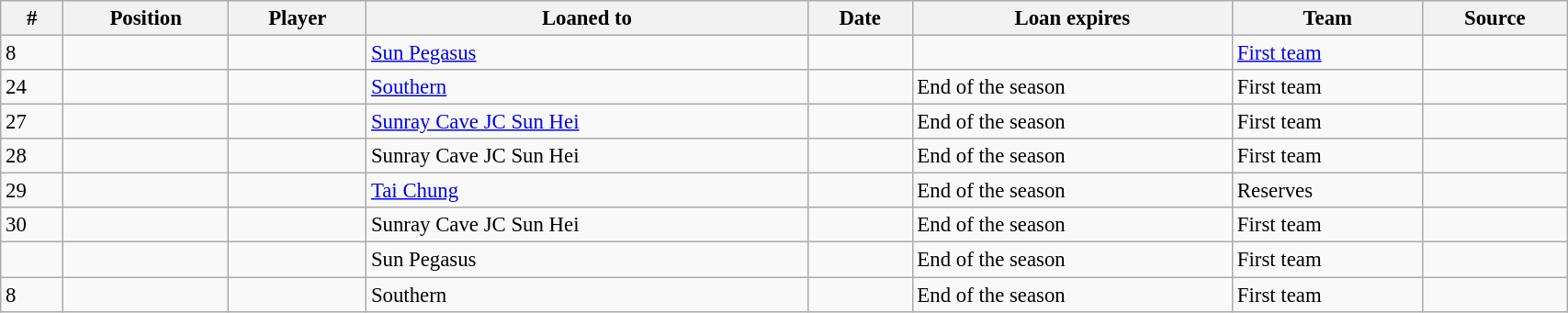<table class="wikitable sortable" style="width:90%; text-align:center; font-size:95%; text-align:left;">
<tr>
<th><strong>#</strong></th>
<th><strong>Position </strong></th>
<th><strong>Player </strong></th>
<th><strong>Loaned to</strong></th>
<th><strong>Date</strong></th>
<th><strong>Loan expires </strong></th>
<th><strong>Team</strong></th>
<th><strong>Source</strong></th>
</tr>
<tr>
<td>8</td>
<td></td>
<td></td>
<td> <a href='#'>Sun Pegasus</a></td>
<td></td>
<td></td>
<td><a href='#'>First team</a></td>
<td></td>
</tr>
<tr>
<td>24</td>
<td></td>
<td></td>
<td> <a href='#'>Southern</a></td>
<td></td>
<td>End of the season</td>
<td>First team</td>
<td></td>
</tr>
<tr>
<td>27</td>
<td></td>
<td></td>
<td> <a href='#'>Sunray Cave JC Sun Hei</a></td>
<td></td>
<td>End of the season</td>
<td>First team</td>
<td></td>
</tr>
<tr>
<td>28</td>
<td></td>
<td></td>
<td> Sunray Cave JC Sun Hei</td>
<td></td>
<td>End of the season</td>
<td>First team</td>
<td></td>
</tr>
<tr>
<td>29</td>
<td></td>
<td></td>
<td> <a href='#'>Tai Chung</a></td>
<td></td>
<td>End of the season</td>
<td>Reserves</td>
<td></td>
</tr>
<tr>
<td>30</td>
<td></td>
<td></td>
<td> Sunray Cave JC Sun Hei</td>
<td></td>
<td>End of the season</td>
<td>First team</td>
<td></td>
</tr>
<tr>
<td></td>
<td></td>
<td></td>
<td> Sun Pegasus</td>
<td></td>
<td>End of the season</td>
<td>First team</td>
<td></td>
</tr>
<tr>
<td>8</td>
<td></td>
<td></td>
<td> Southern</td>
<td></td>
<td>End of the season</td>
<td>First team</td>
<td></td>
</tr>
</table>
